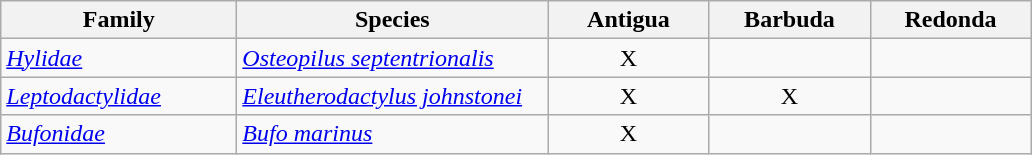<table class="wikitable sortable">
<tr>
<th width=150px>Family</th>
<th width=200px>Species</th>
<th width=100px>Antigua</th>
<th width=100px>Barbuda</th>
<th width=100px>Redonda</th>
</tr>
<tr>
<td><em><a href='#'>Hylidae</a></em></td>
<td><em><a href='#'>Osteopilus septentrionalis</a></em></td>
<td align=center>X</td>
<td></td>
<td></td>
</tr>
<tr>
<td><em><a href='#'>Leptodactylidae</a></em></td>
<td><em><a href='#'>Eleutherodactylus johnstonei</a></em></td>
<td align=center>X</td>
<td align=center>X</td>
<td></td>
</tr>
<tr>
<td><em><a href='#'>Bufonidae</a></em></td>
<td><em><a href='#'>Bufo marinus</a></em></td>
<td align=center>X</td>
<td></td>
<td></td>
</tr>
</table>
